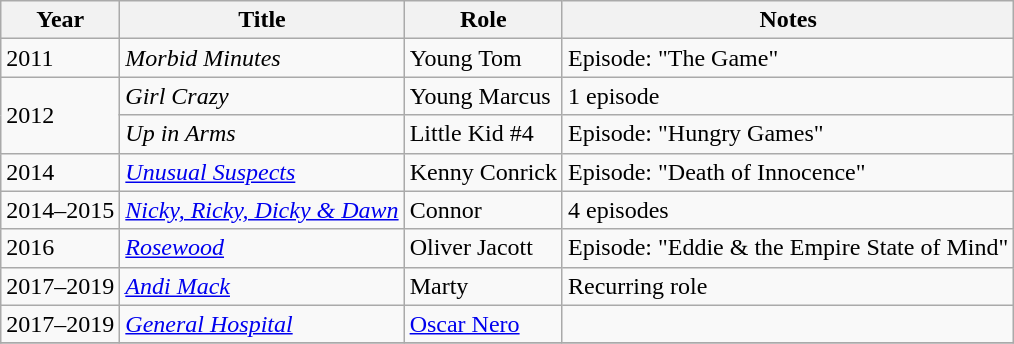<table class="wikitable sortable">
<tr>
<th>Year</th>
<th>Title</th>
<th>Role</th>
<th class="unsortable">Notes</th>
</tr>
<tr>
<td>2011</td>
<td><em>Morbid Minutes</em></td>
<td>Young Tom</td>
<td>Episode: "The Game"</td>
</tr>
<tr>
<td rowspan="2">2012</td>
<td><em>Girl Crazy</em></td>
<td>Young Marcus</td>
<td>1 episode</td>
</tr>
<tr>
<td><em>Up in Arms</em></td>
<td>Little Kid #4</td>
<td>Episode: "Hungry Games"</td>
</tr>
<tr>
<td>2014</td>
<td><em><a href='#'>Unusual Suspects</a></em></td>
<td>Kenny Conrick</td>
<td>Episode: "Death of Innocence"</td>
</tr>
<tr>
<td>2014–2015</td>
<td><em><a href='#'>Nicky, Ricky, Dicky & Dawn</a></em></td>
<td>Connor</td>
<td>4 episodes</td>
</tr>
<tr>
<td>2016</td>
<td><em><a href='#'>Rosewood</a></em></td>
<td>Oliver Jacott</td>
<td>Episode: "Eddie & the Empire State of Mind"</td>
</tr>
<tr>
<td>2017–2019</td>
<td><em><a href='#'>Andi Mack</a></em></td>
<td>Marty</td>
<td>Recurring role</td>
</tr>
<tr>
<td>2017–2019</td>
<td><em><a href='#'>General Hospital</a></em></td>
<td><a href='#'>Oscar Nero</a></td>
<td></td>
</tr>
<tr>
</tr>
</table>
